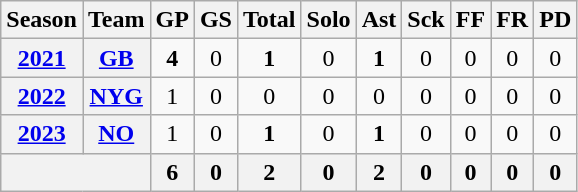<table class=wikitable style="text-align:center;">
<tr>
<th>Season</th>
<th>Team</th>
<th>GP</th>
<th>GS</th>
<th>Total</th>
<th>Solo</th>
<th>Ast</th>
<th>Sck</th>
<th>FF</th>
<th>FR</th>
<th>PD</th>
</tr>
<tr>
<th><a href='#'>2021</a></th>
<th><a href='#'>GB</a></th>
<td><strong>4</strong></td>
<td>0</td>
<td><strong>1</strong></td>
<td>0</td>
<td><strong>1</strong></td>
<td>0</td>
<td>0</td>
<td>0</td>
<td>0</td>
</tr>
<tr>
<th><a href='#'>2022</a></th>
<th><a href='#'>NYG</a></th>
<td>1</td>
<td>0</td>
<td>0</td>
<td>0</td>
<td>0</td>
<td>0</td>
<td>0</td>
<td>0</td>
<td>0</td>
</tr>
<tr>
<th><a href='#'>2023</a></th>
<th><a href='#'>NO</a></th>
<td>1</td>
<td>0</td>
<td><strong>1</strong></td>
<td>0</td>
<td><strong>1</strong></td>
<td>0</td>
<td>0</td>
<td>0</td>
<td>0</td>
</tr>
<tr>
<th colspan="2"></th>
<th>6</th>
<th>0</th>
<th>2</th>
<th>0</th>
<th>2</th>
<th>0</th>
<th>0</th>
<th>0</th>
<th>0</th>
</tr>
</table>
